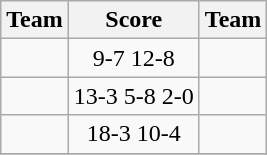<table class=wikitable style="border:1px solid #AAAAAA;">
<tr>
<th>Team</th>
<th>Score</th>
<th>Team</th>
</tr>
<tr>
<td><strong></strong></td>
<td align="center">9-7 12-8</td>
<td></td>
</tr>
<tr>
<td><strong></strong></td>
<td align="center">13-3 5-8 2-0</td>
<td></td>
</tr>
<tr>
<td><strong></strong></td>
<td align="center">18-3  10-4</td>
<td></td>
</tr>
<tr>
</tr>
</table>
